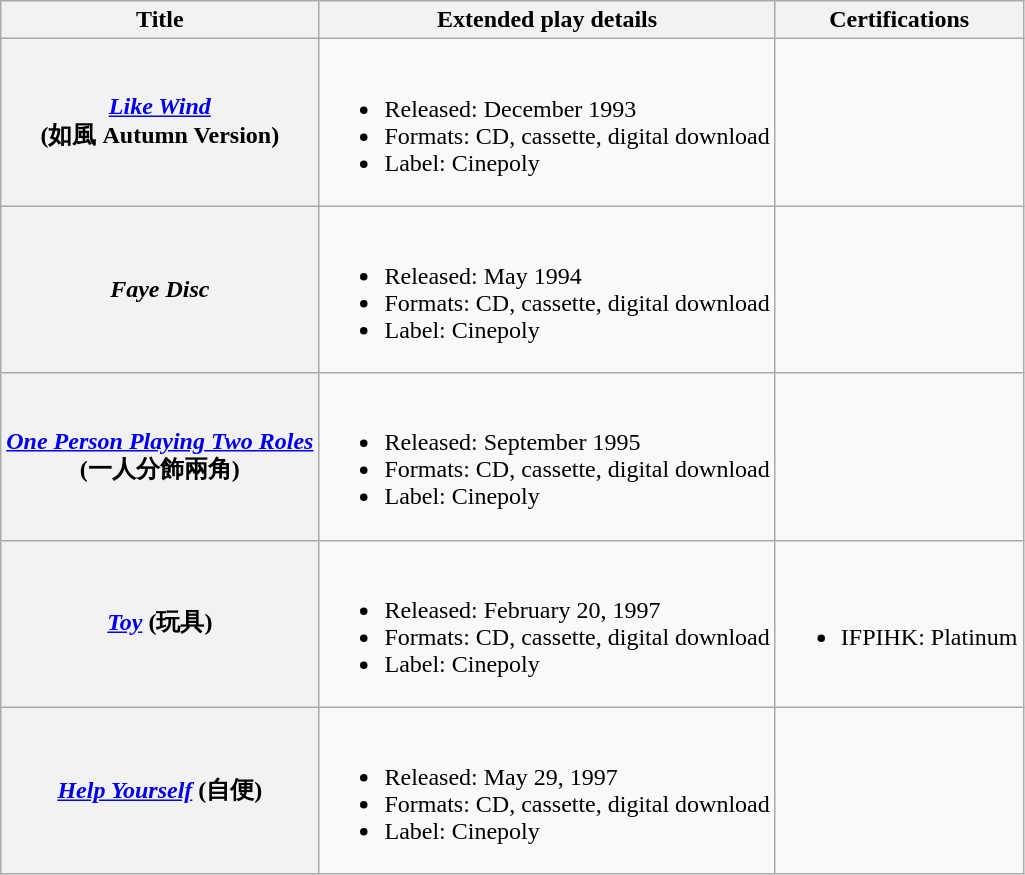<table class="wikitable plainrowheaders">
<tr>
<th>Title</th>
<th>Extended play details</th>
<th>Certifications</th>
</tr>
<tr>
<th scope="row"><em><a href='#'>Like Wind</a></em> <br>(如風 Autumn Version)</th>
<td><br><ul><li>Released: December 1993</li><li>Formats: CD, cassette, digital download</li><li>Label: Cinepoly</li></ul></td>
<td></td>
</tr>
<tr>
<th scope="row"><em>Faye Disc</em></th>
<td><br><ul><li>Released: May 1994</li><li>Formats: CD, cassette, digital download</li><li>Label: Cinepoly</li></ul></td>
<td></td>
</tr>
<tr>
<th scope="row"><em><a href='#'>One Person Playing Two Roles</a></em> <br>(一人分飾兩角)</th>
<td><br><ul><li>Released: September 1995</li><li>Formats: CD, cassette, digital download</li><li>Label: Cinepoly</li></ul></td>
<td></td>
</tr>
<tr>
<th scope="row"><em><a href='#'>Toy</a></em> (玩具)</th>
<td><br><ul><li>Released: February 20, 1997</li><li>Formats: CD, cassette, digital download</li><li>Label: Cinepoly</li></ul></td>
<td><br><ul><li>IFPIHK: Platinum</li></ul></td>
</tr>
<tr>
<th scope="row"><em><a href='#'>Help Yourself</a></em> (自便)</th>
<td><br><ul><li>Released: May 29, 1997</li><li>Formats: CD, cassette, digital download</li><li>Label: Cinepoly</li></ul></td>
<td></td>
</tr>
</table>
